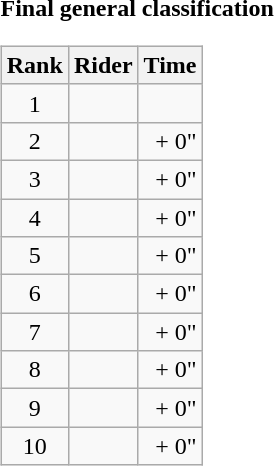<table>
<tr>
<td><strong>Final general classification</strong><br><table class="wikitable">
<tr>
<th scope="col">Rank</th>
<th scope="col">Rider</th>
<th scope="col">Time</th>
</tr>
<tr>
<td style="text-align:center;">1</td>
<td></td>
<td style="text-align:right;"></td>
</tr>
<tr>
<td style="text-align:center;">2</td>
<td></td>
<td style="text-align:right;">+ 0"</td>
</tr>
<tr>
<td style="text-align:center;">3</td>
<td></td>
<td style="text-align:right;">+ 0"</td>
</tr>
<tr>
<td style="text-align:center;">4</td>
<td></td>
<td style="text-align:right;">+ 0"</td>
</tr>
<tr>
<td style="text-align:center;">5</td>
<td></td>
<td style="text-align:right;">+ 0"</td>
</tr>
<tr>
<td style="text-align:center;">6</td>
<td></td>
<td style="text-align:right;">+ 0"</td>
</tr>
<tr>
<td style="text-align:center;">7</td>
<td></td>
<td style="text-align:right;">+ 0"</td>
</tr>
<tr>
<td style="text-align:center;">8</td>
<td></td>
<td style="text-align:right;">+ 0"</td>
</tr>
<tr>
<td style="text-align:center;">9</td>
<td></td>
<td style="text-align:right;">+ 0"</td>
</tr>
<tr>
<td style="text-align:center;">10</td>
<td></td>
<td style="text-align:right;">+ 0"</td>
</tr>
</table>
</td>
</tr>
</table>
